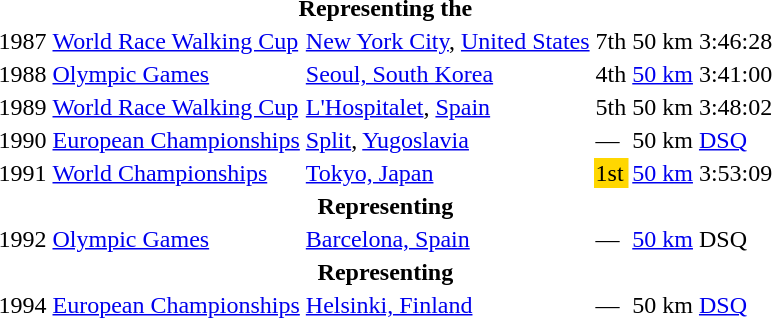<table>
<tr>
<th colspan="6">Representing the </th>
</tr>
<tr>
<td>1987</td>
<td><a href='#'>World Race Walking Cup</a></td>
<td><a href='#'>New York City</a>, <a href='#'>United States</a></td>
<td>7th</td>
<td>50 km</td>
<td>3:46:28</td>
</tr>
<tr>
<td>1988</td>
<td><a href='#'>Olympic Games</a></td>
<td><a href='#'>Seoul, South Korea</a></td>
<td>4th</td>
<td><a href='#'>50 km</a></td>
<td>3:41:00</td>
</tr>
<tr>
<td>1989</td>
<td><a href='#'>World Race Walking Cup</a></td>
<td><a href='#'>L'Hospitalet</a>, <a href='#'>Spain</a></td>
<td>5th</td>
<td>50 km</td>
<td>3:48:02</td>
</tr>
<tr>
<td>1990</td>
<td><a href='#'>European Championships</a></td>
<td><a href='#'>Split</a>, <a href='#'>Yugoslavia</a></td>
<td>—</td>
<td>50 km</td>
<td><a href='#'>DSQ</a></td>
</tr>
<tr>
<td>1991</td>
<td><a href='#'>World Championships</a></td>
<td><a href='#'>Tokyo, Japan</a></td>
<td bgcolor=gold>1st</td>
<td><a href='#'>50 km</a></td>
<td>3:53:09</td>
</tr>
<tr>
<th colspan="6">Representing </th>
</tr>
<tr>
<td>1992</td>
<td><a href='#'>Olympic Games</a></td>
<td><a href='#'>Barcelona, Spain</a></td>
<td>—</td>
<td><a href='#'>50 km</a></td>
<td>DSQ</td>
</tr>
<tr>
<th colspan="6">Representing </th>
</tr>
<tr>
<td>1994</td>
<td><a href='#'>European Championships</a></td>
<td><a href='#'>Helsinki, Finland</a></td>
<td>—</td>
<td>50 km</td>
<td><a href='#'>DSQ</a></td>
</tr>
</table>
